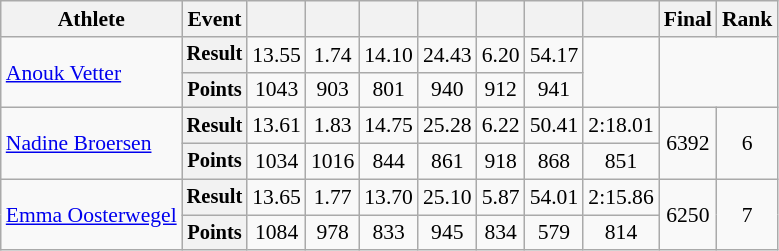<table class=wikitable style=font-size:90%>
<tr>
<th>Athlete</th>
<th>Event</th>
<th></th>
<th></th>
<th></th>
<th></th>
<th></th>
<th></th>
<th></th>
<th>Final</th>
<th>Rank</th>
</tr>
<tr align=center>
<td rowspan=2 style=text-align:left><a href='#'>Anouk Vetter</a></td>
<th style=font-size:95%>Result</th>
<td>13.55</td>
<td>1.74</td>
<td>14.10</td>
<td>24.43</td>
<td>6.20</td>
<td>54.17</td>
<td rowspan=2></td>
<td rowspan=2 colspan=2></td>
</tr>
<tr align=center>
<th style=font-size:95%>Points</th>
<td>1043</td>
<td>903</td>
<td>801</td>
<td>940</td>
<td>912</td>
<td>941</td>
</tr>
<tr align=center>
<td rowspan=2 style=text-align:left><a href='#'>Nadine Broersen</a></td>
<th style=font-size:95%>Result</th>
<td>13.61</td>
<td>1.83</td>
<td>14.75</td>
<td>25.28</td>
<td>6.22</td>
<td>50.41</td>
<td>2:18.01</td>
<td rowspan=2>6392</td>
<td rowspan=2>6</td>
</tr>
<tr align=center>
<th style=font-size:95%>Points</th>
<td>1034</td>
<td>1016</td>
<td>844</td>
<td>861</td>
<td>918</td>
<td>868</td>
<td>851</td>
</tr>
<tr align=center>
<td rowspan=2 style=text-align:left><a href='#'>Emma Oosterwegel</a></td>
<th style=font-size:95%>Result</th>
<td>13.65</td>
<td>1.77</td>
<td>13.70</td>
<td>25.10</td>
<td>5.87</td>
<td>54.01</td>
<td>2:15.86</td>
<td rowspan=2>6250</td>
<td rowspan=2>7</td>
</tr>
<tr align=center>
<th style=font-size:95%>Points</th>
<td>1084</td>
<td>978</td>
<td>833</td>
<td>945</td>
<td>834</td>
<td>579</td>
<td>814</td>
</tr>
</table>
